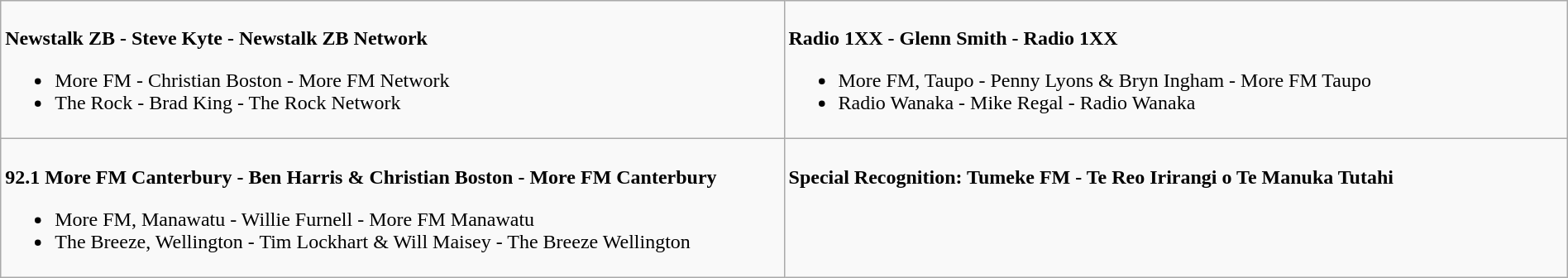<table class=wikitable width="100%">
<tr>
<td valign="top" width="50%"><br>
<strong>Newstalk ZB - Steve Kyte - Newstalk ZB Network</strong><ul><li>More FM - Christian Boston - More FM Network</li><li>The Rock - Brad King - The Rock Network</li></ul></td>
<td valign="top"  width="50%"><br>
<strong>Radio 1XX - Glenn Smith - Radio 1XX</strong><ul><li>More FM, Taupo - Penny Lyons & Bryn Ingham - More FM Taupo</li><li>Radio Wanaka - Mike Regal - Radio Wanaka</li></ul></td>
</tr>
<tr>
<td valign="top" width="50%"><br>
<strong>92.1 More FM Canterbury - Ben Harris & Christian Boston - More FM Canterbury</strong><ul><li>More FM, Manawatu - Willie Furnell - More FM Manawatu</li><li>The Breeze, Wellington - Tim Lockhart & Will Maisey - The Breeze Wellington</li></ul></td>
<td valign="top"  width="50%"><br>
<strong>Special Recognition: Tumeke FM - Te Reo Irirangi o Te Manuka Tutahi</strong></td>
</tr>
</table>
